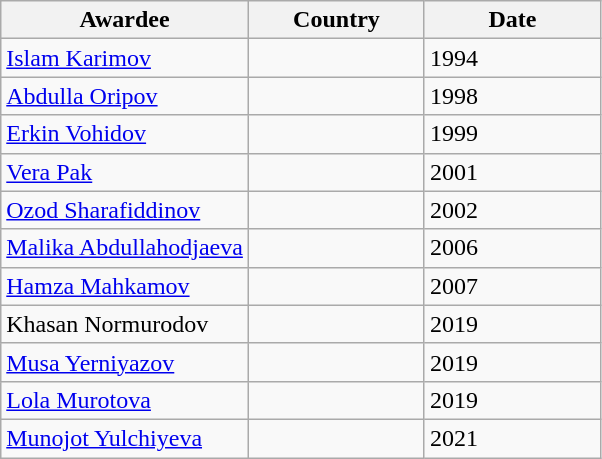<table class="wikitable" style="text-align:left;">
<tr>
<th>Awardee</th>
<th style="width:110px;">Country</th>
<th style="width:110px;">Date</th>
</tr>
<tr>
<td><a href='#'>Islam Karimov</a></td>
<td></td>
<td>1994</td>
</tr>
<tr>
<td><a href='#'>Abdulla Oripov</a></td>
<td></td>
<td>1998</td>
</tr>
<tr>
<td><a href='#'>Erkin Vohidov</a></td>
<td></td>
<td>1999</td>
</tr>
<tr>
<td><a href='#'>Vera Pak</a></td>
<td></td>
<td>2001</td>
</tr>
<tr>
<td><a href='#'>Ozod Sharafiddinov</a></td>
<td></td>
<td>2002</td>
</tr>
<tr>
<td><a href='#'>Malika Abdullahodjaeva</a></td>
<td></td>
<td>2006</td>
</tr>
<tr>
<td><a href='#'>Hamza Mahkamov</a></td>
<td></td>
<td>2007</td>
</tr>
<tr>
<td>Khasan Normurodov</td>
<td></td>
<td>2019</td>
</tr>
<tr>
<td><a href='#'>Musa Yerniyazov</a></td>
<td></td>
<td>2019</td>
</tr>
<tr>
<td><a href='#'>Lola Murotova</a></td>
<td></td>
<td>2019</td>
</tr>
<tr>
<td><a href='#'>Munojot Yulchiyeva</a></td>
<td></td>
<td>2021</td>
</tr>
</table>
